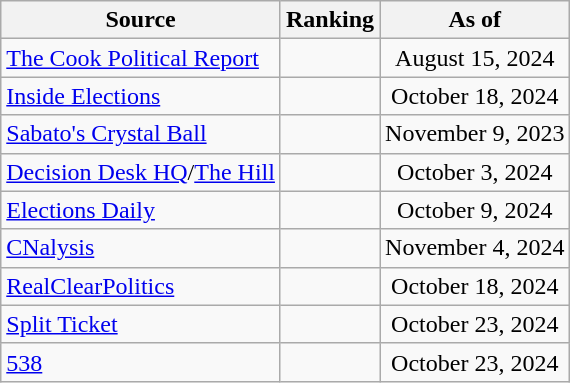<table class="wikitable" style="text-align:center">
<tr>
<th>Source</th>
<th>Ranking</th>
<th>As of</th>
</tr>
<tr>
<td align=left><a href='#'>The Cook Political Report</a></td>
<td></td>
<td>August 15, 2024</td>
</tr>
<tr>
<td align=left><a href='#'>Inside Elections</a></td>
<td></td>
<td>October 18, 2024</td>
</tr>
<tr>
<td align=left><a href='#'>Sabato's Crystal Ball</a></td>
<td></td>
<td>November 9, 2023</td>
</tr>
<tr>
<td align=left><a href='#'>Decision Desk HQ</a>/<a href='#'>The Hill</a></td>
<td></td>
<td>October 3, 2024</td>
</tr>
<tr>
<td align=left><a href='#'>Elections Daily</a></td>
<td></td>
<td>October 9, 2024</td>
</tr>
<tr>
<td align=left><a href='#'>CNalysis</a></td>
<td></td>
<td>November 4, 2024</td>
</tr>
<tr>
<td align=left><a href='#'>RealClearPolitics</a></td>
<td></td>
<td>October 18, 2024</td>
</tr>
<tr>
<td align="left"><a href='#'>Split Ticket</a></td>
<td></td>
<td>October 23, 2024</td>
</tr>
<tr>
<td align="left"><a href='#'>538</a></td>
<td></td>
<td>October 23, 2024</td>
</tr>
</table>
